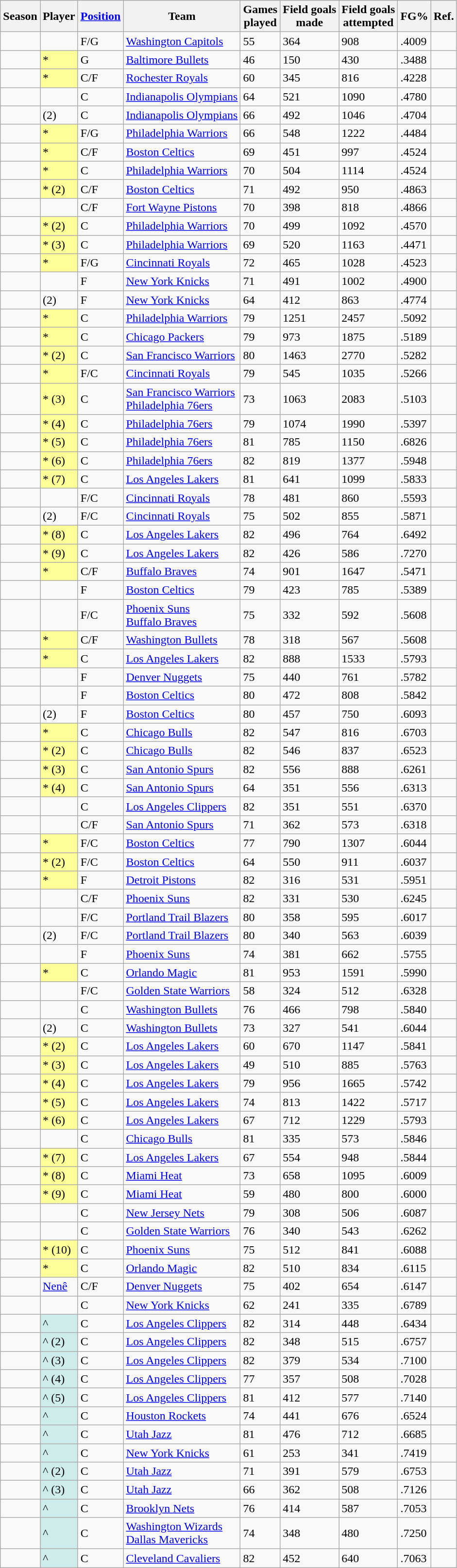<table class="wikitable sortable">
<tr>
<th>Season</th>
<th>Player</th>
<th class="unsortable"><a href='#'>Position</a></th>
<th>Team</th>
<th>Games<br>played</th>
<th>Field goals <br> made</th>
<th>Field goals <br> attempted</th>
<th>FG%</th>
<th class="unsortable">Ref.</th>
</tr>
<tr>
<td></td>
<td></td>
<td>F/G</td>
<td><a href='#'>Washington Capitols</a></td>
<td>55</td>
<td>364</td>
<td>908</td>
<td>.4009</td>
<td align=center></td>
</tr>
<tr>
<td></td>
<td bgcolor="#FFFF99">*</td>
<td>G</td>
<td><a href='#'>Baltimore Bullets</a></td>
<td>46</td>
<td>150</td>
<td>430</td>
<td>.3488</td>
<td align=center></td>
</tr>
<tr>
<td></td>
<td bgcolor="#FFFF99">*</td>
<td>C/F</td>
<td><a href='#'>Rochester Royals</a></td>
<td>60</td>
<td>345</td>
<td>816</td>
<td>.4228</td>
<td align=center></td>
</tr>
<tr>
<td></td>
<td></td>
<td>C</td>
<td><a href='#'>Indianapolis Olympians</a></td>
<td>64</td>
<td>521</td>
<td>1090</td>
<td>.4780</td>
<td align=center></td>
</tr>
<tr>
<td></td>
<td> (2)</td>
<td>C</td>
<td><a href='#'>Indianapolis Olympians</a></td>
<td>66</td>
<td>492</td>
<td>1046</td>
<td>.4704</td>
<td align=center></td>
</tr>
<tr>
<td></td>
<td bgcolor="#FFFF99">*</td>
<td>F/G</td>
<td><a href='#'>Philadelphia Warriors</a></td>
<td>66</td>
<td>548</td>
<td>1222</td>
<td>.4484</td>
<td align=center></td>
</tr>
<tr>
<td></td>
<td bgcolor="#FFFF99">*</td>
<td>C/F</td>
<td><a href='#'>Boston Celtics</a></td>
<td>69</td>
<td>451</td>
<td>997</td>
<td>.4524</td>
<td align=center></td>
</tr>
<tr>
<td></td>
<td bgcolor="#FFFF99">*</td>
<td>C</td>
<td><a href='#'>Philadelphia Warriors</a></td>
<td>70</td>
<td>504</td>
<td>1114</td>
<td>.4524</td>
<td align=center></td>
</tr>
<tr>
<td></td>
<td bgcolor="#FFFF99">* (2)</td>
<td>C/F</td>
<td><a href='#'>Boston Celtics</a></td>
<td>71</td>
<td>492</td>
<td>950</td>
<td>.4863</td>
<td align=center></td>
</tr>
<tr>
<td></td>
<td></td>
<td>C/F</td>
<td><a href='#'>Fort Wayne Pistons</a></td>
<td>70</td>
<td>398</td>
<td>818</td>
<td>.4866</td>
<td align=center></td>
</tr>
<tr>
<td></td>
<td bgcolor="#FFFF99">* (2)</td>
<td>C</td>
<td><a href='#'>Philadelphia Warriors</a></td>
<td>70</td>
<td>499</td>
<td>1092</td>
<td>.4570</td>
<td align=center></td>
</tr>
<tr>
<td></td>
<td bgcolor="#FFFF99">* (3)</td>
<td>C</td>
<td><a href='#'>Philadelphia Warriors</a></td>
<td>69</td>
<td>520</td>
<td>1163</td>
<td>.4471</td>
<td align=center></td>
</tr>
<tr>
<td></td>
<td bgcolor="#FFFF99">*</td>
<td>F/G</td>
<td><a href='#'>Cincinnati Royals</a></td>
<td>72</td>
<td>465</td>
<td>1028</td>
<td>.4523</td>
<td align=center></td>
</tr>
<tr>
<td></td>
<td></td>
<td>F</td>
<td><a href='#'>New York Knicks</a></td>
<td>71</td>
<td>491</td>
<td>1002</td>
<td>.4900</td>
<td align=center></td>
</tr>
<tr>
<td></td>
<td> (2)</td>
<td>F</td>
<td><a href='#'>New York Knicks</a></td>
<td>64</td>
<td>412</td>
<td>863</td>
<td>.4774</td>
<td align=center></td>
</tr>
<tr>
<td></td>
<td bgcolor="#FFFF99">*</td>
<td>C</td>
<td><a href='#'>Philadelphia Warriors</a></td>
<td>79</td>
<td>1251</td>
<td>2457</td>
<td>.5092</td>
<td align=center></td>
</tr>
<tr>
<td></td>
<td bgcolor="#FFFF99">*</td>
<td>C</td>
<td><a href='#'>Chicago Packers</a></td>
<td>79</td>
<td>973</td>
<td>1875</td>
<td>.5189</td>
<td align=center></td>
</tr>
<tr>
<td></td>
<td bgcolor="#FFFF99">* (2)</td>
<td>C</td>
<td><a href='#'>San Francisco Warriors</a></td>
<td>80</td>
<td>1463</td>
<td>2770</td>
<td>.5282</td>
<td align=center></td>
</tr>
<tr>
<td></td>
<td bgcolor="#FFFF99">*</td>
<td>F/C</td>
<td><a href='#'>Cincinnati Royals</a></td>
<td>79</td>
<td>545</td>
<td>1035</td>
<td>.5266</td>
<td align=center></td>
</tr>
<tr>
<td></td>
<td bgcolor="#FFFF99">* (3)</td>
<td>C</td>
<td><a href='#'>San Francisco Warriors</a><br><a href='#'>Philadelphia 76ers</a></td>
<td>73</td>
<td>1063</td>
<td>2083</td>
<td>.5103</td>
<td align=center></td>
</tr>
<tr>
<td></td>
<td bgcolor="#FFFF99">* (4)</td>
<td>C</td>
<td><a href='#'>Philadelphia 76ers</a></td>
<td>79</td>
<td>1074</td>
<td>1990</td>
<td>.5397</td>
<td align=center></td>
</tr>
<tr>
<td></td>
<td bgcolor="#FFFF99">* (5)</td>
<td>C</td>
<td><a href='#'>Philadelphia 76ers</a></td>
<td>81</td>
<td>785</td>
<td>1150</td>
<td>.6826</td>
<td align=center></td>
</tr>
<tr>
<td></td>
<td bgcolor="#FFFF99">* (6)</td>
<td>C</td>
<td><a href='#'>Philadelphia 76ers</a></td>
<td>82</td>
<td>819</td>
<td>1377</td>
<td>.5948</td>
<td align=center></td>
</tr>
<tr>
<td></td>
<td bgcolor="#FFFF99">* (7)</td>
<td>C</td>
<td><a href='#'>Los Angeles Lakers</a></td>
<td>81</td>
<td>641</td>
<td>1099</td>
<td>.5833</td>
<td align=center></td>
</tr>
<tr>
<td></td>
<td></td>
<td>F/C</td>
<td><a href='#'>Cincinnati Royals</a></td>
<td>78</td>
<td>481</td>
<td>860</td>
<td>.5593</td>
<td align=center></td>
</tr>
<tr>
<td></td>
<td> (2)</td>
<td>F/C</td>
<td><a href='#'>Cincinnati Royals</a></td>
<td>75</td>
<td>502</td>
<td>855</td>
<td>.5871</td>
<td align=center></td>
</tr>
<tr>
<td></td>
<td bgcolor="#FFFF99">* (8)</td>
<td>C</td>
<td><a href='#'>Los Angeles Lakers</a></td>
<td>82</td>
<td>496</td>
<td>764</td>
<td>.6492</td>
<td align=center></td>
</tr>
<tr>
<td></td>
<td bgcolor="#FFFF99">* (9)</td>
<td>C</td>
<td><a href='#'>Los Angeles Lakers</a></td>
<td>82</td>
<td>426</td>
<td>586</td>
<td>.7270</td>
<td align=center></td>
</tr>
<tr>
<td></td>
<td bgcolor="#FFFF99">*</td>
<td>C/F</td>
<td><a href='#'>Buffalo Braves</a></td>
<td>74</td>
<td>901</td>
<td>1647</td>
<td>.5471</td>
<td align=center></td>
</tr>
<tr>
<td></td>
<td></td>
<td>F</td>
<td><a href='#'>Boston Celtics</a></td>
<td>79</td>
<td>423</td>
<td>785</td>
<td>.5389</td>
<td align=center></td>
</tr>
<tr>
<td></td>
<td></td>
<td>F/C</td>
<td><a href='#'>Phoenix Suns</a><br><a href='#'>Buffalo Braves</a></td>
<td>75</td>
<td>332</td>
<td>592</td>
<td>.5608</td>
<td align=center></td>
</tr>
<tr>
<td></td>
<td bgcolor="#FFFF99">*</td>
<td>C/F</td>
<td><a href='#'>Washington Bullets</a></td>
<td>78</td>
<td>318</td>
<td>567</td>
<td>.5608</td>
<td align=center></td>
</tr>
<tr>
<td></td>
<td bgcolor="#FFFF99">*</td>
<td>C</td>
<td><a href='#'>Los Angeles Lakers</a></td>
<td>82</td>
<td>888</td>
<td>1533</td>
<td>.5793</td>
<td align=center></td>
</tr>
<tr>
<td></td>
<td></td>
<td>F</td>
<td><a href='#'>Denver Nuggets</a></td>
<td>75</td>
<td>440</td>
<td>761</td>
<td>.5782</td>
<td align=center></td>
</tr>
<tr>
<td></td>
<td></td>
<td>F</td>
<td><a href='#'>Boston Celtics</a></td>
<td>80</td>
<td>472</td>
<td>808</td>
<td>.5842</td>
<td align=center></td>
</tr>
<tr>
<td></td>
<td> (2)</td>
<td>F</td>
<td><a href='#'>Boston Celtics</a></td>
<td>80</td>
<td>457</td>
<td>750</td>
<td>.6093</td>
<td align=center></td>
</tr>
<tr>
<td></td>
<td bgcolor="#FFFF99">*</td>
<td>C</td>
<td><a href='#'>Chicago Bulls</a></td>
<td>82</td>
<td>547</td>
<td>816</td>
<td>.6703</td>
<td align=center></td>
</tr>
<tr>
<td></td>
<td bgcolor="#FFFF99">* (2)</td>
<td>C</td>
<td><a href='#'>Chicago Bulls</a></td>
<td>82</td>
<td>546</td>
<td>837</td>
<td>.6523</td>
<td align=center></td>
</tr>
<tr>
<td></td>
<td bgcolor="#FFFF99">* (3)</td>
<td>C</td>
<td><a href='#'>San Antonio Spurs</a></td>
<td>82</td>
<td>556</td>
<td>888</td>
<td>.6261</td>
<td align=center></td>
</tr>
<tr>
<td></td>
<td bgcolor="#FFFF99">* (4)</td>
<td>C</td>
<td><a href='#'>San Antonio Spurs</a></td>
<td>64</td>
<td>351</td>
<td>556</td>
<td>.6313</td>
<td align=center></td>
</tr>
<tr>
<td></td>
<td></td>
<td>C</td>
<td><a href='#'>Los Angeles Clippers</a></td>
<td>82</td>
<td>351</td>
<td>551</td>
<td>.6370</td>
<td align=center></td>
</tr>
<tr>
<td></td>
<td></td>
<td>C/F</td>
<td><a href='#'>San Antonio Spurs</a></td>
<td>71</td>
<td>362</td>
<td>573</td>
<td>.6318</td>
<td align=center></td>
</tr>
<tr>
<td></td>
<td bgcolor="#FFFF99">*</td>
<td>F/C</td>
<td><a href='#'>Boston Celtics</a></td>
<td>77</td>
<td>790</td>
<td>1307</td>
<td>.6044</td>
<td align=center></td>
</tr>
<tr>
<td></td>
<td bgcolor="#FFFF99">* (2)</td>
<td>F/C</td>
<td><a href='#'>Boston Celtics</a></td>
<td>64</td>
<td>550</td>
<td>911</td>
<td>.6037</td>
<td align=center></td>
</tr>
<tr>
<td></td>
<td bgcolor="#FFFF99">*</td>
<td>F</td>
<td><a href='#'>Detroit Pistons</a></td>
<td>82</td>
<td>316</td>
<td>531</td>
<td>.5951</td>
<td align=center></td>
</tr>
<tr>
<td></td>
<td></td>
<td>C/F</td>
<td><a href='#'>Phoenix Suns</a></td>
<td>82</td>
<td>331</td>
<td>530</td>
<td>.6245</td>
<td align=center></td>
</tr>
<tr>
<td></td>
<td></td>
<td>F/C</td>
<td><a href='#'>Portland Trail Blazers</a></td>
<td>80</td>
<td>358</td>
<td>595</td>
<td>.6017</td>
<td align=center></td>
</tr>
<tr>
<td></td>
<td> (2)</td>
<td>F/C</td>
<td><a href='#'>Portland Trail Blazers</a></td>
<td>80</td>
<td>340</td>
<td>563</td>
<td>.6039</td>
<td align=center></td>
</tr>
<tr>
<td></td>
<td></td>
<td>F</td>
<td><a href='#'>Phoenix Suns</a></td>
<td>74</td>
<td>381</td>
<td>662</td>
<td>.5755</td>
<td align=center></td>
</tr>
<tr>
<td></td>
<td bgcolor="#FFFF99">*</td>
<td>C</td>
<td><a href='#'>Orlando Magic</a></td>
<td>81</td>
<td>953</td>
<td>1591</td>
<td>.5990</td>
<td align=center></td>
</tr>
<tr>
<td></td>
<td></td>
<td>F/C</td>
<td><a href='#'>Golden State Warriors</a></td>
<td>58</td>
<td>324</td>
<td>512</td>
<td>.6328</td>
<td align=center></td>
</tr>
<tr>
<td></td>
<td></td>
<td>C</td>
<td><a href='#'>Washington Bullets</a></td>
<td>76</td>
<td>466</td>
<td>798</td>
<td>.5840</td>
<td align=center></td>
</tr>
<tr>
<td></td>
<td> (2)</td>
<td>C</td>
<td><a href='#'>Washington Bullets</a></td>
<td>73</td>
<td>327</td>
<td>541</td>
<td>.6044</td>
<td align=center></td>
</tr>
<tr>
<td></td>
<td bgcolor="#FFFF99">* (2)</td>
<td>C</td>
<td><a href='#'>Los Angeles Lakers</a></td>
<td>60</td>
<td>670</td>
<td>1147</td>
<td>.5841</td>
<td align=center></td>
</tr>
<tr>
<td></td>
<td bgcolor="#FFFF99">* (3)</td>
<td>C</td>
<td><a href='#'>Los Angeles Lakers</a></td>
<td>49</td>
<td>510</td>
<td>885</td>
<td>.5763</td>
<td align=center></td>
</tr>
<tr>
<td></td>
<td bgcolor="#FFFF99">* (4)</td>
<td>C</td>
<td><a href='#'>Los Angeles Lakers</a></td>
<td>79</td>
<td>956</td>
<td>1665</td>
<td>.5742</td>
<td align=center></td>
</tr>
<tr>
<td></td>
<td bgcolor="#FFFF99">* (5)</td>
<td>C</td>
<td><a href='#'>Los Angeles Lakers</a></td>
<td>74</td>
<td>813</td>
<td>1422</td>
<td>.5717</td>
<td align=center></td>
</tr>
<tr>
<td></td>
<td bgcolor="#FFFF99">* (6)</td>
<td>C</td>
<td><a href='#'>Los Angeles Lakers</a></td>
<td>67</td>
<td>712</td>
<td>1229</td>
<td>.5793</td>
<td align=center></td>
</tr>
<tr>
<td></td>
<td></td>
<td>C</td>
<td><a href='#'>Chicago Bulls</a></td>
<td>81</td>
<td>335</td>
<td>573</td>
<td>.5846</td>
<td align=center></td>
</tr>
<tr>
<td></td>
<td bgcolor="#FFFF99">* (7)</td>
<td>C</td>
<td><a href='#'>Los Angeles Lakers</a></td>
<td>67</td>
<td>554</td>
<td>948</td>
<td>.5844</td>
<td align=center></td>
</tr>
<tr>
<td></td>
<td bgcolor="#FFFF99">* (8)</td>
<td>C</td>
<td><a href='#'>Miami Heat</a></td>
<td>73</td>
<td>658</td>
<td>1095</td>
<td>.6009</td>
<td align=center></td>
</tr>
<tr>
<td></td>
<td bgcolor="#FFFF99">* (9)</td>
<td>C</td>
<td><a href='#'>Miami Heat</a></td>
<td>59</td>
<td>480</td>
<td>800</td>
<td>.6000</td>
<td align=center></td>
</tr>
<tr>
<td></td>
<td></td>
<td>C</td>
<td><a href='#'>New Jersey Nets</a></td>
<td>79</td>
<td>308</td>
<td>506</td>
<td>.6087</td>
<td align=center></td>
</tr>
<tr>
<td></td>
<td></td>
<td>C</td>
<td><a href='#'>Golden State Warriors</a></td>
<td>76</td>
<td>340</td>
<td>543</td>
<td>.6262</td>
<td align=center></td>
</tr>
<tr>
<td></td>
<td bgcolor="#FFFF99">* (10)</td>
<td>C</td>
<td><a href='#'>Phoenix Suns</a></td>
<td>75</td>
<td>512</td>
<td>841</td>
<td>.6088</td>
<td align=center></td>
</tr>
<tr>
<td></td>
<td bgcolor="#FFFF99">*</td>
<td>C</td>
<td><a href='#'>Orlando Magic</a></td>
<td>82</td>
<td>510</td>
<td>834</td>
<td>.6115</td>
<td align=center></td>
</tr>
<tr>
<td></td>
<td><a href='#'>Nenê</a></td>
<td>C/F</td>
<td><a href='#'>Denver Nuggets</a></td>
<td>75</td>
<td>402</td>
<td>654</td>
<td>.6147</td>
<td align=center></td>
</tr>
<tr>
<td></td>
<td></td>
<td>C</td>
<td><a href='#'>New York Knicks</a></td>
<td>62</td>
<td>241</td>
<td>335</td>
<td>.6789</td>
<td align=center></td>
</tr>
<tr>
<td></td>
<td bgcolor="#CFECEC">^</td>
<td>C</td>
<td><a href='#'>Los Angeles Clippers</a></td>
<td>82</td>
<td>314</td>
<td>448</td>
<td>.6434</td>
<td align=center></td>
</tr>
<tr>
<td></td>
<td bgcolor="#CFECEC">^ (2)</td>
<td>C</td>
<td><a href='#'>Los Angeles Clippers</a></td>
<td>82</td>
<td>348</td>
<td>515</td>
<td>.6757</td>
<td align=center></td>
</tr>
<tr>
<td></td>
<td bgcolor="#CFECEC">^ (3)</td>
<td>C</td>
<td><a href='#'>Los Angeles Clippers</a></td>
<td>82</td>
<td>379</td>
<td>534</td>
<td>.7100</td>
<td align=center></td>
</tr>
<tr>
<td></td>
<td bgcolor="#CFECEC">^ (4)</td>
<td>C</td>
<td><a href='#'>Los Angeles Clippers</a></td>
<td>77</td>
<td>357</td>
<td>508</td>
<td>.7028</td>
<td align=center></td>
</tr>
<tr>
<td></td>
<td bgcolor="#CFECEC">^ (5)</td>
<td>C</td>
<td><a href='#'>Los Angeles Clippers</a></td>
<td>81</td>
<td>412</td>
<td>577</td>
<td>.7140</td>
<td align=center></td>
</tr>
<tr>
<td></td>
<td bgcolor="#CFECEC">^</td>
<td>C</td>
<td><a href='#'>Houston Rockets</a></td>
<td>74</td>
<td>441</td>
<td>676</td>
<td>.6524</td>
<td align=center></td>
</tr>
<tr>
<td></td>
<td bgcolor="#CFECEC">^</td>
<td>C</td>
<td><a href='#'>Utah Jazz</a></td>
<td>81</td>
<td>476</td>
<td>712</td>
<td>.6685</td>
<td align=center></td>
</tr>
<tr>
<td></td>
<td bgcolor="#CFECEC">^</td>
<td>C</td>
<td><a href='#'>New York Knicks</a></td>
<td>61</td>
<td>253</td>
<td>341</td>
<td>.7419</td>
<td align=center></td>
</tr>
<tr>
<td></td>
<td bgcolor="#CFECEC">^ (2)</td>
<td>C</td>
<td><a href='#'>Utah Jazz</a></td>
<td>71</td>
<td>391</td>
<td>579</td>
<td>.6753</td>
<td align=center></td>
</tr>
<tr>
<td></td>
<td bgcolor="#CFECEC">^ (3)</td>
<td>C</td>
<td><a href='#'>Utah Jazz</a></td>
<td>66</td>
<td>362</td>
<td>508</td>
<td>.7126</td>
<td align=center></td>
</tr>
<tr>
<td></td>
<td bgcolor="#CFECEC">^</td>
<td>C</td>
<td><a href='#'>Brooklyn Nets</a></td>
<td>76</td>
<td>414</td>
<td>587</td>
<td>.7053</td>
<td align=center></td>
</tr>
<tr>
<td></td>
<td bgcolor="#CFECEC">^</td>
<td>C</td>
<td><a href='#'>Washington Wizards</a><br><a href='#'>Dallas Mavericks</a></td>
<td>74</td>
<td>348</td>
<td>480</td>
<td>.7250</td>
<td align=center></td>
</tr>
<tr>
<td></td>
<td bgcolor="#CFECEC">^</td>
<td>C</td>
<td><a href='#'>Cleveland Cavaliers</a></td>
<td>82</td>
<td>452</td>
<td>640</td>
<td>.7063</td>
<td align=center></td>
</tr>
</table>
